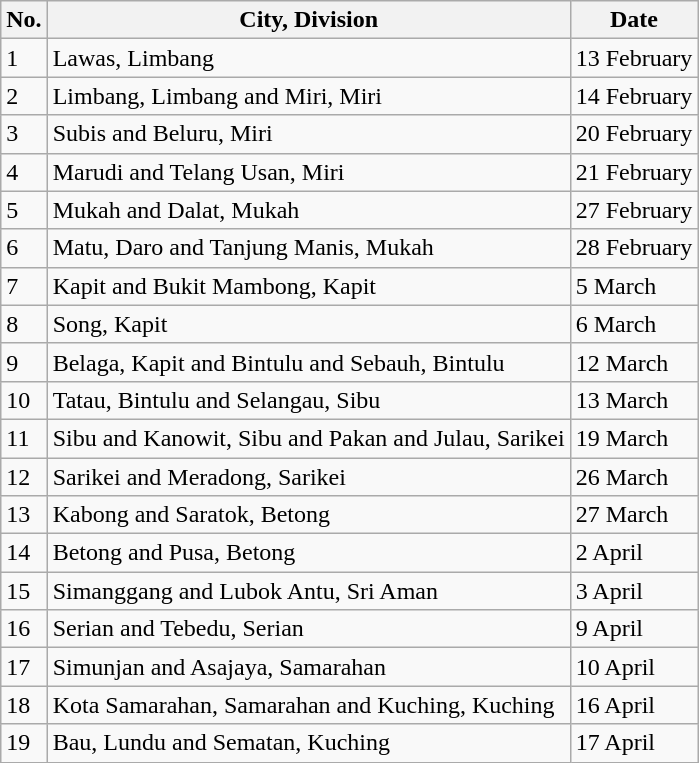<table class="wikitable">
<tr>
<th>No.</th>
<th>City, Division</th>
<th>Date</th>
</tr>
<tr>
<td>1</td>
<td>Lawas, Limbang</td>
<td>13 February</td>
</tr>
<tr>
<td>2</td>
<td>Limbang, Limbang and Miri, Miri</td>
<td>14 February</td>
</tr>
<tr>
<td>3</td>
<td>Subis and Beluru, Miri</td>
<td>20 February</td>
</tr>
<tr>
<td>4</td>
<td>Marudi and Telang Usan, Miri</td>
<td>21 February</td>
</tr>
<tr>
<td>5</td>
<td>Mukah and Dalat, Mukah</td>
<td>27 February</td>
</tr>
<tr>
<td>6</td>
<td>Matu, Daro and Tanjung Manis, Mukah</td>
<td>28 February</td>
</tr>
<tr>
<td>7</td>
<td>Kapit and Bukit Mambong, Kapit</td>
<td>5 March</td>
</tr>
<tr>
<td>8</td>
<td>Song, Kapit</td>
<td>6 March</td>
</tr>
<tr>
<td>9</td>
<td>Belaga, Kapit and Bintulu and Sebauh, Bintulu</td>
<td>12 March</td>
</tr>
<tr>
<td>10</td>
<td>Tatau, Bintulu and Selangau, Sibu</td>
<td>13 March</td>
</tr>
<tr>
<td>11</td>
<td>Sibu and Kanowit, Sibu and Pakan and Julau, Sarikei</td>
<td>19 March</td>
</tr>
<tr>
<td>12</td>
<td>Sarikei and Meradong, Sarikei</td>
<td>26 March</td>
</tr>
<tr>
<td>13</td>
<td>Kabong and Saratok, Betong</td>
<td>27 March</td>
</tr>
<tr>
<td>14</td>
<td>Betong and Pusa, Betong</td>
<td>2 April</td>
</tr>
<tr>
<td>15</td>
<td>Simanggang and Lubok Antu, Sri Aman</td>
<td>3 April</td>
</tr>
<tr>
<td>16</td>
<td>Serian and Tebedu, Serian</td>
<td>9 April</td>
</tr>
<tr>
<td>17</td>
<td>Simunjan and Asajaya, Samarahan</td>
<td>10 April</td>
</tr>
<tr>
<td>18</td>
<td>Kota Samarahan, Samarahan and Kuching, Kuching</td>
<td>16 April</td>
</tr>
<tr>
<td>19</td>
<td>Bau, Lundu and Sematan, Kuching</td>
<td>17 April</td>
</tr>
</table>
